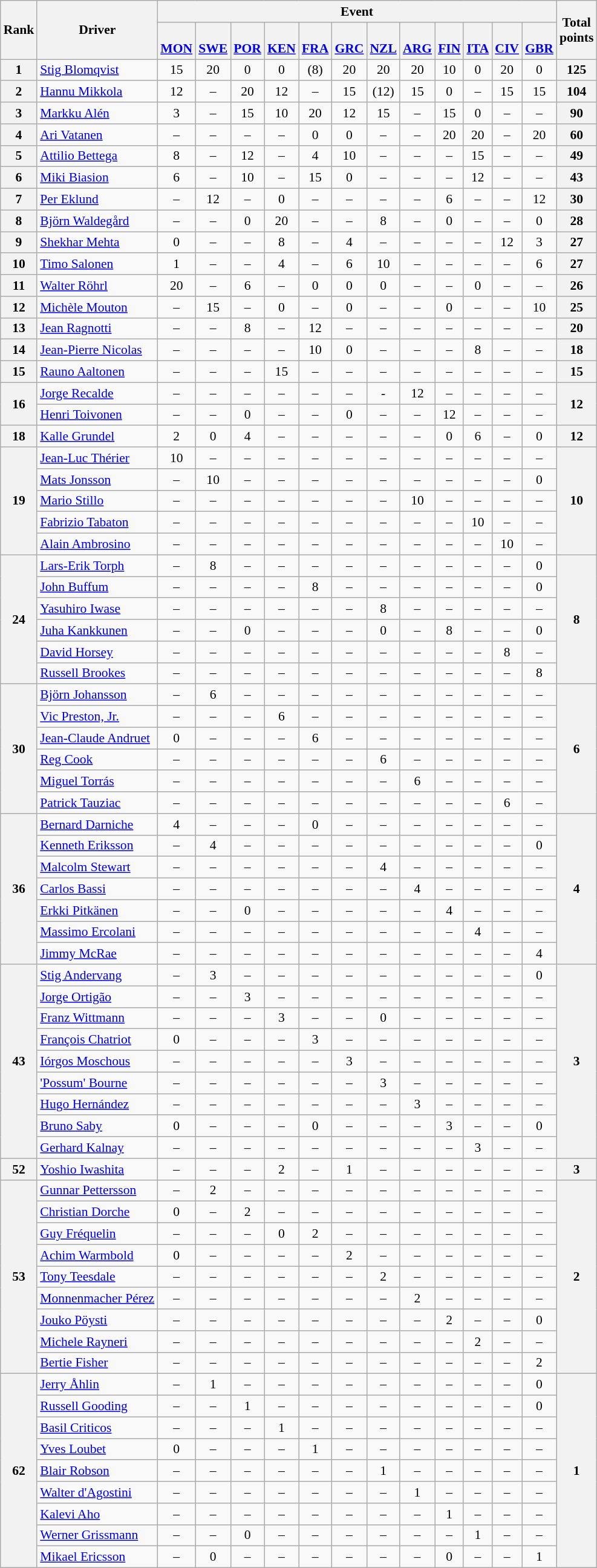<table class="wikitable" style="text-align:center;font-size:90%;">
<tr>
<th rowspan=2>Rank</th>
<th rowspan=2>Driver</th>
<th colspan=12>Event</th>
<th rowspan=2>Total<br>points</th>
</tr>
<tr valign="bottom">
<th><br><a href='#'>MON</a></th>
<th><br><a href='#'>SWE</a></th>
<th><br><a href='#'>POR</a></th>
<th><br><a href='#'>KEN</a></th>
<th><br><a href='#'>FRA</a></th>
<th><br><a href='#'>GRC</a></th>
<th><br><a href='#'>NZL</a></th>
<th><br><a href='#'>ARG</a></th>
<th><br><a href='#'>FIN</a></th>
<th><br><a href='#'>ITA</a></th>
<th><br><a href='#'>CIV</a></th>
<th><br><a href='#'>GBR</a></th>
</tr>
<tr>
<th>1</th>
<td align=left> <a href='#'>Stig Blomqvist</a></td>
<td>15</td>
<td>20</td>
<td>0</td>
<td>0</td>
<td>(8)</td>
<td>20</td>
<td>20</td>
<td>20</td>
<td>10</td>
<td>0</td>
<td>20</td>
<td>0</td>
<th>125</th>
</tr>
<tr>
<th>2</th>
<td align=left> <a href='#'>Hannu Mikkola</a></td>
<td>12</td>
<td>–</td>
<td>20</td>
<td>12</td>
<td>–</td>
<td>15</td>
<td>(12)</td>
<td>15</td>
<td>0</td>
<td>–</td>
<td>15</td>
<td>15</td>
<th>104</th>
</tr>
<tr>
<th>3</th>
<td align=left> <a href='#'>Markku Alén</a></td>
<td>3</td>
<td>–</td>
<td>15</td>
<td>10</td>
<td>20</td>
<td>12</td>
<td>15</td>
<td>–</td>
<td>15</td>
<td>0</td>
<td>–</td>
<td>–</td>
<th>90</th>
</tr>
<tr>
<th>4</th>
<td align=left> <a href='#'>Ari Vatanen</a></td>
<td>–</td>
<td>–</td>
<td>–</td>
<td>–</td>
<td>0</td>
<td>0</td>
<td>–</td>
<td>–</td>
<td>20</td>
<td>20</td>
<td>–</td>
<td>20</td>
<th>60</th>
</tr>
<tr>
<th>5</th>
<td align=left> <a href='#'>Attilio Bettega</a></td>
<td>8</td>
<td>–</td>
<td>12</td>
<td>–</td>
<td>4</td>
<td>10</td>
<td>–</td>
<td>–</td>
<td>–</td>
<td>15</td>
<td>–</td>
<td>–</td>
<th>49</th>
</tr>
<tr>
<th>6</th>
<td align=left> <a href='#'>Miki Biasion</a></td>
<td>6</td>
<td>–</td>
<td>10</td>
<td>–</td>
<td>15</td>
<td>0</td>
<td>–</td>
<td>–</td>
<td>–</td>
<td>12</td>
<td>–</td>
<td>–</td>
<th>43</th>
</tr>
<tr>
<th>7</th>
<td align=left> <a href='#'>Per Eklund</a></td>
<td>–</td>
<td>12</td>
<td>–</td>
<td>0</td>
<td>–</td>
<td>–</td>
<td>–</td>
<td>–</td>
<td>6</td>
<td>–</td>
<td>–</td>
<td>12</td>
<th>30</th>
</tr>
<tr>
<th>8</th>
<td align=left> <a href='#'>Björn Waldegård</a></td>
<td>–</td>
<td>–</td>
<td>0</td>
<td>20</td>
<td>–</td>
<td>–</td>
<td>8</td>
<td>–</td>
<td>0</td>
<td>–</td>
<td>–</td>
<td>0</td>
<th>28</th>
</tr>
<tr>
<th>9</th>
<td align=left> <a href='#'>Shekhar Mehta</a></td>
<td>0</td>
<td>–</td>
<td>–</td>
<td>8</td>
<td>–</td>
<td>4</td>
<td>–</td>
<td>–</td>
<td>–</td>
<td>–</td>
<td>12</td>
<td>3</td>
<th>27</th>
</tr>
<tr>
<th>10</th>
<td align=left> <a href='#'>Timo Salonen</a></td>
<td>1</td>
<td>–</td>
<td>–</td>
<td>4</td>
<td>–</td>
<td>6</td>
<td>10</td>
<td>–</td>
<td>–</td>
<td>–</td>
<td>–</td>
<td>6</td>
<th>27</th>
</tr>
<tr>
<th>11</th>
<td align=left> <a href='#'>Walter Röhrl</a></td>
<td>20</td>
<td>–</td>
<td>6</td>
<td>–</td>
<td>0</td>
<td>0</td>
<td>0</td>
<td>–</td>
<td>–</td>
<td>0</td>
<td>–</td>
<td>–</td>
<th>26</th>
</tr>
<tr>
<th>12</th>
<td align=left> <a href='#'>Michèle Mouton</a></td>
<td>–</td>
<td>15</td>
<td>–</td>
<td>0</td>
<td>–</td>
<td>0</td>
<td>–</td>
<td>–</td>
<td>0</td>
<td>–</td>
<td>–</td>
<td>10</td>
<th>25</th>
</tr>
<tr>
<th>13</th>
<td align=left> <a href='#'>Jean Ragnotti</a></td>
<td>–</td>
<td>–</td>
<td>8</td>
<td>–</td>
<td>12</td>
<td>–</td>
<td>–</td>
<td>–</td>
<td>–</td>
<td>–</td>
<td>–</td>
<td>–</td>
<th>20</th>
</tr>
<tr>
<th>14</th>
<td align=left> <a href='#'>Jean-Pierre Nicolas</a></td>
<td>–</td>
<td>–</td>
<td>–</td>
<td>–</td>
<td>10</td>
<td>0</td>
<td>–</td>
<td>–</td>
<td>–</td>
<td>8</td>
<td>–</td>
<td>–</td>
<th>18</th>
</tr>
<tr>
<th>15</th>
<td align=left> <a href='#'>Rauno Aaltonen</a></td>
<td>–</td>
<td>–</td>
<td>–</td>
<td>15</td>
<td>–</td>
<td>–</td>
<td>–</td>
<td>–</td>
<td>–</td>
<td>–</td>
<td>–</td>
<td>–</td>
<th>15</th>
</tr>
<tr>
<th rowspan=2>16</th>
<td align=left> <a href='#'>Jorge Recalde</a></td>
<td>–</td>
<td>–</td>
<td>–</td>
<td>–</td>
<td>–</td>
<td>–</td>
<td>-</td>
<td>12</td>
<td>–</td>
<td>–</td>
<td>–</td>
<td>–</td>
<th rowspan=2>12</th>
</tr>
<tr>
<td align=left> <a href='#'>Henri Toivonen</a></td>
<td>–</td>
<td>–</td>
<td>0</td>
<td>–</td>
<td>–</td>
<td>0</td>
<td>–</td>
<td>–</td>
<td>12</td>
<td>–</td>
<td>–</td>
<td>–</td>
</tr>
<tr>
<th>18</th>
<td align=left> <a href='#'>Kalle Grundel</a></td>
<td>2</td>
<td>0</td>
<td>4</td>
<td>–</td>
<td>–</td>
<td>–</td>
<td>–</td>
<td>–</td>
<td>0</td>
<td>6</td>
<td>–</td>
<td>0</td>
<th>12</th>
</tr>
<tr>
<th rowspan=5>19</th>
<td align=left> <a href='#'>Jean-Luc Thérier</a></td>
<td>10</td>
<td>–</td>
<td>–</td>
<td>–</td>
<td>–</td>
<td>–</td>
<td>–</td>
<td>–</td>
<td>–</td>
<td>–</td>
<td>–</td>
<td>–</td>
<th rowspan=5>10</th>
</tr>
<tr>
<td align=left> <a href='#'>Mats Jonsson</a></td>
<td>–</td>
<td>10</td>
<td>–</td>
<td>–</td>
<td>–</td>
<td>–</td>
<td>–</td>
<td>–</td>
<td>–</td>
<td>–</td>
<td>–</td>
<td>0</td>
</tr>
<tr>
<td align=left> <a href='#'>Mario Stillo</a></td>
<td>–</td>
<td>–</td>
<td>–</td>
<td>–</td>
<td>–</td>
<td>–</td>
<td>–</td>
<td>10</td>
<td>–</td>
<td>–</td>
<td>–</td>
<td>–</td>
</tr>
<tr>
<td align=left> <a href='#'>Fabrizio Tabaton</a></td>
<td>–</td>
<td>–</td>
<td>–</td>
<td>–</td>
<td>–</td>
<td>–</td>
<td>–</td>
<td>–</td>
<td>–</td>
<td>10</td>
<td>–</td>
<td>–</td>
</tr>
<tr>
<td align=left> <a href='#'>Alain Ambrosino</a></td>
<td>–</td>
<td>–</td>
<td>–</td>
<td>–</td>
<td>–</td>
<td>–</td>
<td>–</td>
<td>–</td>
<td>–</td>
<td>–</td>
<td>10</td>
<td>–</td>
</tr>
<tr>
<th rowspan=6>24</th>
<td align=left> <a href='#'>Lars-Erik Torph</a></td>
<td>–</td>
<td>8</td>
<td>–</td>
<td>–</td>
<td>–</td>
<td>–</td>
<td>–</td>
<td>–</td>
<td>–</td>
<td>–</td>
<td>–</td>
<td>0</td>
<th rowspan=6>8</th>
</tr>
<tr>
<td align=left> <a href='#'>John Buffum</a></td>
<td>–</td>
<td>–</td>
<td>–</td>
<td>–</td>
<td>8</td>
<td>–</td>
<td>–</td>
<td>–</td>
<td>–</td>
<td>–</td>
<td>–</td>
<td>0</td>
</tr>
<tr>
<td align=left> <a href='#'>Yasuhiro Iwase</a></td>
<td>–</td>
<td>–</td>
<td>–</td>
<td>–</td>
<td>–</td>
<td>–</td>
<td>8</td>
<td>–</td>
<td>–</td>
<td>–</td>
<td>–</td>
<td>–</td>
</tr>
<tr>
<td align=left> <a href='#'>Juha Kankkunen</a></td>
<td>–</td>
<td>–</td>
<td>0</td>
<td>–</td>
<td>–</td>
<td>–</td>
<td>0</td>
<td>–</td>
<td>8</td>
<td>–</td>
<td>–</td>
<td>0</td>
</tr>
<tr>
<td align=left> <a href='#'>David Horsey</a></td>
<td>–</td>
<td>–</td>
<td>–</td>
<td>–</td>
<td>–</td>
<td>–</td>
<td>–</td>
<td>–</td>
<td>–</td>
<td>–</td>
<td>8</td>
<td>–</td>
</tr>
<tr>
<td align=left> <a href='#'>Russell Brookes</a></td>
<td>–</td>
<td>–</td>
<td>–</td>
<td>–</td>
<td>–</td>
<td>–</td>
<td>–</td>
<td>–</td>
<td>–</td>
<td>–</td>
<td>–</td>
<td>8</td>
</tr>
<tr>
<th rowspan=6>30</th>
<td align=left> <a href='#'>Björn Johansson</a></td>
<td>–</td>
<td>6</td>
<td>–</td>
<td>–</td>
<td>–</td>
<td>–</td>
<td>–</td>
<td>–</td>
<td>–</td>
<td>–</td>
<td>–</td>
<td>–</td>
<th rowspan=6>6</th>
</tr>
<tr>
<td align=left> <a href='#'>Vic Preston, Jr.</a></td>
<td>–</td>
<td>–</td>
<td>–</td>
<td>6</td>
<td>–</td>
<td>–</td>
<td>–</td>
<td>–</td>
<td>–</td>
<td>–</td>
<td>–</td>
<td>–</td>
</tr>
<tr>
<td align=left> <a href='#'>Jean-Claude Andruet</a></td>
<td>0</td>
<td>–</td>
<td>–</td>
<td>–</td>
<td>6</td>
<td>–</td>
<td>–</td>
<td>–</td>
<td>–</td>
<td>–</td>
<td>–</td>
<td>–</td>
</tr>
<tr>
<td align=left> <a href='#'>Reg Cook</a></td>
<td>–</td>
<td>–</td>
<td>–</td>
<td>–</td>
<td>–</td>
<td>–</td>
<td>6</td>
<td>–</td>
<td>–</td>
<td>–</td>
<td>–</td>
<td>–</td>
</tr>
<tr>
<td align=left> <a href='#'>Miguel Torrás</a></td>
<td>–</td>
<td>–</td>
<td>–</td>
<td>–</td>
<td>–</td>
<td>–</td>
<td>–</td>
<td>6</td>
<td>–</td>
<td>–</td>
<td>–</td>
<td>–</td>
</tr>
<tr>
<td align=left> <a href='#'>Patrick Tauziac</a></td>
<td>–</td>
<td>–</td>
<td>–</td>
<td>–</td>
<td>–</td>
<td>–</td>
<td>–</td>
<td>–</td>
<td>–</td>
<td>–</td>
<td>6</td>
<td>–</td>
</tr>
<tr>
<th rowspan=7>36</th>
<td align=left> <a href='#'>Bernard Darniche</a></td>
<td>4</td>
<td>–</td>
<td>–</td>
<td>–</td>
<td>0</td>
<td>–</td>
<td>–</td>
<td>–</td>
<td>–</td>
<td>–</td>
<td>–</td>
<td>–</td>
<th rowspan=7>4</th>
</tr>
<tr>
<td align=left> <a href='#'>Kenneth Eriksson</a></td>
<td>–</td>
<td>4</td>
<td>–</td>
<td>–</td>
<td>–</td>
<td>–</td>
<td>–</td>
<td>–</td>
<td>–</td>
<td>–</td>
<td>–</td>
<td>0</td>
</tr>
<tr>
<td align=left> <a href='#'>Malcolm Stewart</a></td>
<td>–</td>
<td>–</td>
<td>–</td>
<td>–</td>
<td>–</td>
<td>–</td>
<td>4</td>
<td>–</td>
<td>–</td>
<td>–</td>
<td>–</td>
<td>–</td>
</tr>
<tr>
<td align=left> <a href='#'>Carlos Bassi</a></td>
<td>–</td>
<td>–</td>
<td>–</td>
<td>–</td>
<td>–</td>
<td>–</td>
<td>–</td>
<td>4</td>
<td>–</td>
<td>–</td>
<td>–</td>
<td>–</td>
</tr>
<tr>
<td align=left> <a href='#'>Erkki Pitkänen</a></td>
<td>–</td>
<td>–</td>
<td>0</td>
<td>–</td>
<td>–</td>
<td>–</td>
<td>–</td>
<td>–</td>
<td>4</td>
<td>–</td>
<td>–</td>
<td>–</td>
</tr>
<tr>
<td align=left> <a href='#'>Massimo Ercolani</a></td>
<td>–</td>
<td>–</td>
<td>–</td>
<td>–</td>
<td>–</td>
<td>–</td>
<td>–</td>
<td>–</td>
<td>–</td>
<td>4</td>
<td>–</td>
<td>–</td>
</tr>
<tr>
<td align=left> <a href='#'>Jimmy McRae</a></td>
<td>–</td>
<td>–</td>
<td>–</td>
<td>–</td>
<td>–</td>
<td>–</td>
<td>–</td>
<td>–</td>
<td>–</td>
<td>–</td>
<td>–</td>
<td>4</td>
</tr>
<tr>
<th rowspan=9>43</th>
<td align=left> <a href='#'>Stig Andervang</a></td>
<td>–</td>
<td>3</td>
<td>–</td>
<td>–</td>
<td>–</td>
<td>–</td>
<td>–</td>
<td>–</td>
<td>–</td>
<td>–</td>
<td>–</td>
<td>0</td>
<th rowspan=9>3</th>
</tr>
<tr>
<td align=left> <a href='#'>Jorge Ortigão</a></td>
<td>–</td>
<td>–</td>
<td>3</td>
<td>–</td>
<td>–</td>
<td>–</td>
<td>–</td>
<td>–</td>
<td>–</td>
<td>–</td>
<td>–</td>
<td>–</td>
</tr>
<tr>
<td align=left> <a href='#'>Franz Wittmann</a></td>
<td>–</td>
<td>–</td>
<td>–</td>
<td>3</td>
<td>–</td>
<td>–</td>
<td>0</td>
<td>–</td>
<td>–</td>
<td>–</td>
<td>–</td>
<td>–</td>
</tr>
<tr>
<td align=left> <a href='#'>François Chatriot</a></td>
<td>0</td>
<td>–</td>
<td>–</td>
<td>–</td>
<td>3</td>
<td>–</td>
<td>–</td>
<td>–</td>
<td>–</td>
<td>–</td>
<td>–</td>
<td>–</td>
</tr>
<tr>
<td align=left> <a href='#'>Iórgos Moschous</a></td>
<td>–</td>
<td>–</td>
<td>–</td>
<td>–</td>
<td>–</td>
<td>3</td>
<td>–</td>
<td>–</td>
<td>–</td>
<td>–</td>
<td>–</td>
<td>–</td>
</tr>
<tr>
<td align=left> <a href='#'>'Possum' Bourne</a></td>
<td>–</td>
<td>–</td>
<td>–</td>
<td>–</td>
<td>–</td>
<td>–</td>
<td>3</td>
<td>–</td>
<td>–</td>
<td>–</td>
<td>–</td>
<td>–</td>
</tr>
<tr>
<td align=left> <a href='#'>Hugo Hernández</a></td>
<td>–</td>
<td>–</td>
<td>–</td>
<td>–</td>
<td>–</td>
<td>–</td>
<td>–</td>
<td>3</td>
<td>–</td>
<td>–</td>
<td>–</td>
<td>–</td>
</tr>
<tr>
<td align=left> <a href='#'>Bruno Saby</a></td>
<td>0</td>
<td>–</td>
<td>–</td>
<td>–</td>
<td>0</td>
<td>–</td>
<td>–</td>
<td>–</td>
<td>3</td>
<td>–</td>
<td>–</td>
<td>0</td>
</tr>
<tr>
<td align=left> <a href='#'>Gerhard Kalnay</a></td>
<td>–</td>
<td>–</td>
<td>–</td>
<td>–</td>
<td>–</td>
<td>–</td>
<td>–</td>
<td>–</td>
<td>–</td>
<td>3</td>
<td>–</td>
<td>–</td>
</tr>
<tr>
<th>52</th>
<td align=left> <a href='#'>Yoshio Iwashita</a></td>
<td>–</td>
<td>–</td>
<td>–</td>
<td>2</td>
<td>–</td>
<td>1</td>
<td>–</td>
<td>–</td>
<td>–</td>
<td>–</td>
<td>–</td>
<td>–</td>
<th>3</th>
</tr>
<tr>
<th rowspan=9>53</th>
<td align=left> <a href='#'>Gunnar Pettersson</a></td>
<td>–</td>
<td>2</td>
<td>–</td>
<td>–</td>
<td>–</td>
<td>–</td>
<td>–</td>
<td>–</td>
<td>–</td>
<td>–</td>
<td>–</td>
<td>–</td>
<th rowspan=9>2</th>
</tr>
<tr>
<td align=left> <a href='#'>Christian Dorche</a></td>
<td>0</td>
<td>–</td>
<td>2</td>
<td>–</td>
<td>–</td>
<td>–</td>
<td>–</td>
<td>–</td>
<td>–</td>
<td>–</td>
<td>–</td>
<td>–</td>
</tr>
<tr>
<td align=left> <a href='#'>Guy Fréquelin</a></td>
<td>–</td>
<td>–</td>
<td>–</td>
<td>0</td>
<td>2</td>
<td>–</td>
<td>–</td>
<td>–</td>
<td>–</td>
<td>–</td>
<td>–</td>
<td>–</td>
</tr>
<tr>
<td align=left> <a href='#'>Achim Warmbold</a></td>
<td>0</td>
<td>–</td>
<td>–</td>
<td>–</td>
<td>–</td>
<td>2</td>
<td>–</td>
<td>–</td>
<td>–</td>
<td>–</td>
<td>–</td>
<td>–</td>
</tr>
<tr>
<td align=left> <a href='#'>Tony Teesdale</a></td>
<td>–</td>
<td>–</td>
<td>–</td>
<td>–</td>
<td>–</td>
<td>–</td>
<td>2</td>
<td>–</td>
<td>–</td>
<td>–</td>
<td>–</td>
<td>–</td>
</tr>
<tr>
<td align=left> <a href='#'>Monnenmacher Pérez</a></td>
<td>–</td>
<td>–</td>
<td>–</td>
<td>–</td>
<td>–</td>
<td>–</td>
<td>–</td>
<td>2</td>
<td>–</td>
<td>–</td>
<td>–</td>
<td>–</td>
</tr>
<tr>
<td align=left> <a href='#'>Jouko Pöysti</a></td>
<td>–</td>
<td>–</td>
<td>–</td>
<td>–</td>
<td>–</td>
<td>–</td>
<td>–</td>
<td>–</td>
<td>2</td>
<td>–</td>
<td>–</td>
<td>0</td>
</tr>
<tr>
<td align=left> <a href='#'>Michele Rayneri</a></td>
<td>–</td>
<td>–</td>
<td>–</td>
<td>–</td>
<td>–</td>
<td>–</td>
<td>–</td>
<td>–</td>
<td>–</td>
<td>2</td>
<td>–</td>
<td>–</td>
</tr>
<tr>
<td align=left> <a href='#'>Bertie Fisher</a></td>
<td>–</td>
<td>–</td>
<td>–</td>
<td>–</td>
<td>–</td>
<td>–</td>
<td>–</td>
<td>–</td>
<td>–</td>
<td>–</td>
<td>–</td>
<td>2</td>
</tr>
<tr>
<th rowspan=9>62</th>
<td align=left> <a href='#'>Jerry Åhlin</a></td>
<td>–</td>
<td>1</td>
<td>–</td>
<td>–</td>
<td>–</td>
<td>–</td>
<td>–</td>
<td>–</td>
<td>–</td>
<td>–</td>
<td>–</td>
<td>0</td>
<th rowspan=9>1</th>
</tr>
<tr>
<td align=left> <a href='#'>Russell Gooding</a></td>
<td>–</td>
<td>–</td>
<td>1</td>
<td>–</td>
<td>–</td>
<td>–</td>
<td>–</td>
<td>–</td>
<td>–</td>
<td>–</td>
<td>–</td>
<td>0</td>
</tr>
<tr>
<td align=left> <a href='#'>Basil Criticos</a></td>
<td>–</td>
<td>–</td>
<td>–</td>
<td>1</td>
<td>–</td>
<td>–</td>
<td>–</td>
<td>–</td>
<td>–</td>
<td>–</td>
<td>–</td>
<td>–</td>
</tr>
<tr>
<td align=left> <a href='#'>Yves Loubet</a></td>
<td>0</td>
<td>–</td>
<td>–</td>
<td>–</td>
<td>1</td>
<td>–</td>
<td>–</td>
<td>–</td>
<td>–</td>
<td>–</td>
<td>–</td>
<td>–</td>
</tr>
<tr>
<td align=left> <a href='#'>Blair Robson</a></td>
<td>–</td>
<td>–</td>
<td>–</td>
<td>–</td>
<td>–</td>
<td>–</td>
<td>1</td>
<td>–</td>
<td>–</td>
<td>–</td>
<td>–</td>
<td>–</td>
</tr>
<tr>
<td align=left> <a href='#'>Walter d'Agostini</a></td>
<td>–</td>
<td>–</td>
<td>–</td>
<td>–</td>
<td>–</td>
<td>–</td>
<td>–</td>
<td>1</td>
<td>–</td>
<td>–</td>
<td>–</td>
<td>–</td>
</tr>
<tr>
<td align=left> <a href='#'>Kalevi Aho</a></td>
<td>–</td>
<td>–</td>
<td>–</td>
<td>–</td>
<td>–</td>
<td>–</td>
<td>–</td>
<td>–</td>
<td>1</td>
<td>–</td>
<td>–</td>
<td>–</td>
</tr>
<tr>
<td align=left> <a href='#'>Werner Grissmann</a></td>
<td>–</td>
<td>–</td>
<td>0</td>
<td>–</td>
<td>–</td>
<td>–</td>
<td>–</td>
<td>–</td>
<td>–</td>
<td>1</td>
<td>–</td>
<td>–</td>
</tr>
<tr>
<td align=left> <a href='#'>Mikael Ericsson</a></td>
<td>–</td>
<td>0</td>
<td>–</td>
<td>–</td>
<td>–</td>
<td>–</td>
<td>–</td>
<td>–</td>
<td>0</td>
<td>–</td>
<td>–</td>
<td>1</td>
</tr>
</table>
